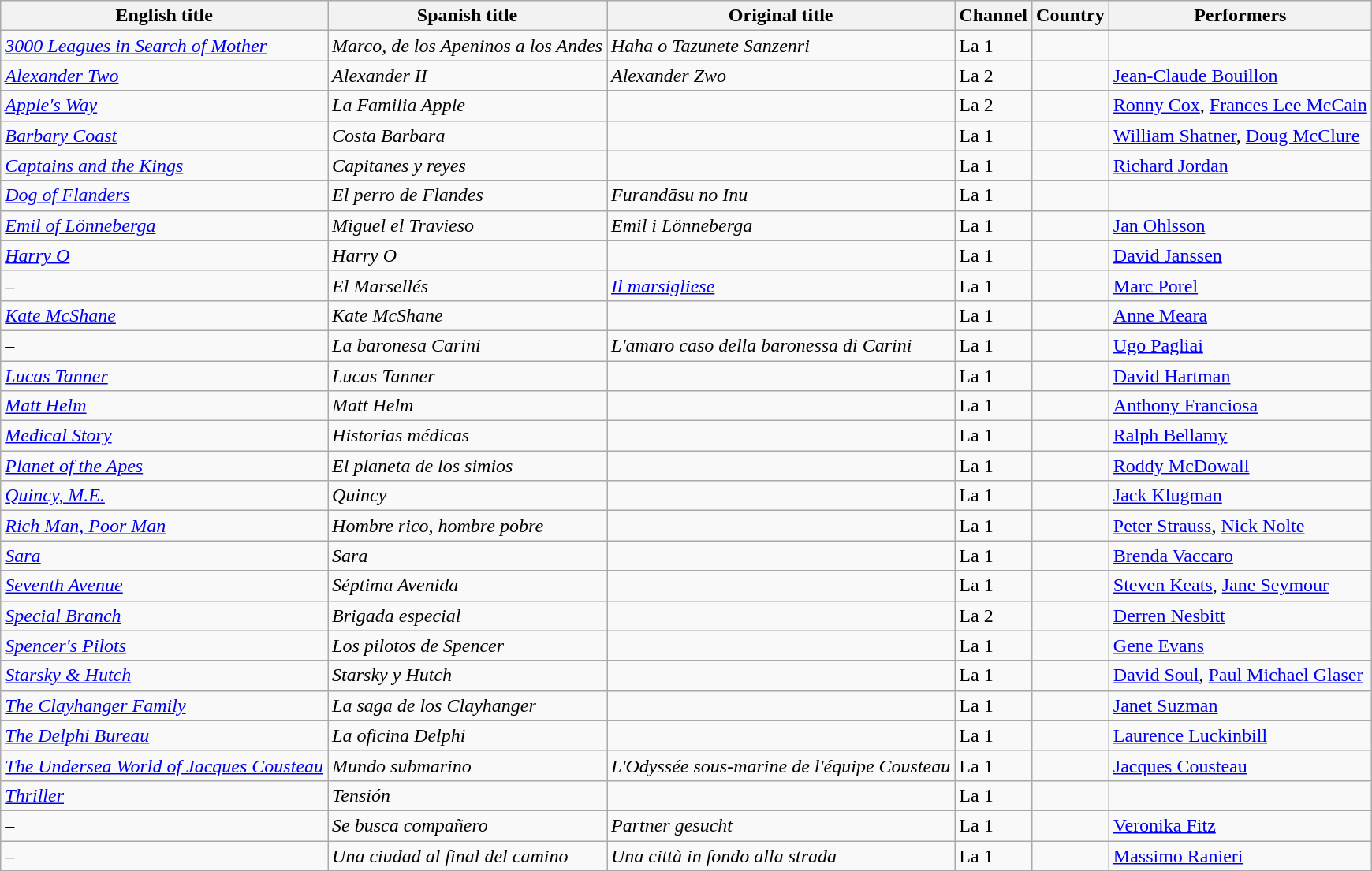<table class="wikitable sortable">
<tr bgcolor="#ececec" valign=top>
<th>English title</th>
<th>Spanish title</th>
<th>Original title</th>
<th>Channel</th>
<th>Country</th>
<th>Performers</th>
</tr>
<tr>
<td><em><a href='#'>3000 Leagues in Search of Mother</a></em></td>
<td><em>Marco, de los Apeninos a los Andes</em></td>
<td><em>Haha o Tazunete Sanzenri</em></td>
<td>La 1</td>
<td></td>
<td></td>
</tr>
<tr>
<td><em><a href='#'>Alexander Two</a></em></td>
<td><em>Alexander II</em></td>
<td><em>Alexander Zwo</em></td>
<td>La 2</td>
<td></td>
<td><a href='#'>Jean-Claude Bouillon</a></td>
</tr>
<tr>
<td><em><a href='#'>Apple's Way</a></em></td>
<td><em>La Familia Apple</em></td>
<td></td>
<td>La 2</td>
<td></td>
<td><a href='#'>Ronny Cox</a>, <a href='#'>Frances Lee McCain</a></td>
</tr>
<tr>
<td><em><a href='#'>Barbary Coast</a></em></td>
<td><em>Costa Barbara</em></td>
<td></td>
<td>La 1</td>
<td></td>
<td><a href='#'>William Shatner</a>, <a href='#'>Doug McClure</a></td>
</tr>
<tr>
<td><em><a href='#'>Captains and the Kings</a></em></td>
<td><em>Capitanes y reyes</em></td>
<td></td>
<td>La 1</td>
<td></td>
<td><a href='#'>Richard Jordan</a></td>
</tr>
<tr>
<td><em><a href='#'>Dog of Flanders</a></em></td>
<td><em>El perro de Flandes</em></td>
<td><em>Furandāsu no Inu</em></td>
<td>La 1</td>
<td></td>
<td></td>
</tr>
<tr>
<td><em><a href='#'>Emil of Lönneberga</a></em></td>
<td><em> Miguel el Travieso</em></td>
<td><em>Emil i Lönneberga</em></td>
<td>La 1</td>
<td></td>
<td><a href='#'>Jan Ohlsson</a></td>
</tr>
<tr>
<td><em><a href='#'>Harry O</a></em></td>
<td><em>Harry O</em></td>
<td></td>
<td>La 1</td>
<td></td>
<td><a href='#'>David Janssen</a></td>
</tr>
<tr>
<td>–</td>
<td><em>El Marsellés</em></td>
<td><em><a href='#'>Il marsigliese</a></em></td>
<td>La 1</td>
<td></td>
<td><a href='#'>Marc Porel</a></td>
</tr>
<tr>
<td><em><a href='#'>Kate McShane</a></em></td>
<td><em>Kate McShane</em></td>
<td></td>
<td>La 1</td>
<td></td>
<td><a href='#'>Anne Meara</a></td>
</tr>
<tr>
<td>–</td>
<td><em>La baronesa Carini</em></td>
<td><em>L'amaro caso della baronessa di Carini</em></td>
<td>La 1</td>
<td></td>
<td><a href='#'>Ugo Pagliai</a></td>
</tr>
<tr>
<td><em><a href='#'>Lucas Tanner</a></em></td>
<td><em>Lucas Tanner</em></td>
<td></td>
<td>La 1</td>
<td></td>
<td><a href='#'>David Hartman</a></td>
</tr>
<tr>
<td><em><a href='#'>Matt Helm</a></em></td>
<td><em>Matt Helm</em></td>
<td></td>
<td>La 1</td>
<td></td>
<td><a href='#'>Anthony Franciosa</a></td>
</tr>
<tr>
<td><em><a href='#'>Medical Story</a></em></td>
<td><em>Historias médicas</em></td>
<td></td>
<td>La 1</td>
<td></td>
<td><a href='#'>Ralph Bellamy</a></td>
</tr>
<tr>
<td><em><a href='#'>Planet of the Apes</a></em></td>
<td><em>El planeta de los simios</em></td>
<td></td>
<td>La 1</td>
<td></td>
<td><a href='#'>Roddy McDowall</a></td>
</tr>
<tr>
<td><em><a href='#'>Quincy, M.E.</a></em></td>
<td><em>Quincy</em></td>
<td></td>
<td>La 1</td>
<td></td>
<td><a href='#'>Jack Klugman</a></td>
</tr>
<tr>
<td><em><a href='#'>Rich Man, Poor Man</a></em></td>
<td><em>Hombre rico, hombre pobre</em></td>
<td></td>
<td>La 1</td>
<td></td>
<td><a href='#'>Peter Strauss</a>, <a href='#'>Nick Nolte</a></td>
</tr>
<tr>
<td><em><a href='#'>Sara</a></em></td>
<td><em>Sara</em></td>
<td></td>
<td>La 1</td>
<td></td>
<td><a href='#'>Brenda Vaccaro</a></td>
</tr>
<tr>
<td><em><a href='#'>Seventh Avenue</a></em></td>
<td><em>Séptima Avenida</em></td>
<td></td>
<td>La 1</td>
<td></td>
<td><a href='#'>Steven Keats</a>, <a href='#'>Jane Seymour</a></td>
</tr>
<tr>
<td><em><a href='#'>Special Branch</a></em></td>
<td><em>Brigada especial</em></td>
<td></td>
<td>La 2</td>
<td></td>
<td><a href='#'>Derren Nesbitt</a></td>
</tr>
<tr>
<td><em><a href='#'>Spencer's Pilots</a></em></td>
<td><em>Los pilotos de Spencer</em></td>
<td></td>
<td>La 1</td>
<td></td>
<td><a href='#'>Gene Evans</a></td>
</tr>
<tr>
<td><em><a href='#'>Starsky & Hutch</a></em></td>
<td><em>Starsky y Hutch</em></td>
<td></td>
<td>La 1</td>
<td></td>
<td><a href='#'>David Soul</a>, <a href='#'>Paul Michael Glaser</a></td>
</tr>
<tr>
<td><em><a href='#'>The Clayhanger Family</a></em></td>
<td><em>La saga de los Clayhanger</em></td>
<td></td>
<td>La 1</td>
<td></td>
<td><a href='#'>Janet Suzman</a></td>
</tr>
<tr>
<td><em><a href='#'>The Delphi Bureau</a></em></td>
<td><em>La oficina Delphi</em></td>
<td></td>
<td>La 1</td>
<td></td>
<td><a href='#'>Laurence Luckinbill</a></td>
</tr>
<tr>
<td><em><a href='#'>The Undersea World of Jacques Cousteau</a></em></td>
<td><em>Mundo submarino</em></td>
<td><em>L'Odyssée sous-marine de l'équipe Cousteau</em></td>
<td>La 1</td>
<td></td>
<td><a href='#'>Jacques Cousteau</a></td>
</tr>
<tr>
<td><em><a href='#'>Thriller</a></em></td>
<td><em>Tensión</em></td>
<td></td>
<td>La 1</td>
<td></td>
<td></td>
</tr>
<tr>
<td>–</td>
<td><em>Se busca compañero</em></td>
<td><em>Partner gesucht</em></td>
<td>La 1</td>
<td></td>
<td><a href='#'>Veronika Fitz</a></td>
</tr>
<tr>
<td>–</td>
<td><em>Una ciudad al final del camino</em></td>
<td><em>Una città in fondo alla strada</em></td>
<td>La 1</td>
<td></td>
<td><a href='#'>Massimo Ranieri</a></td>
</tr>
<tr>
</tr>
</table>
